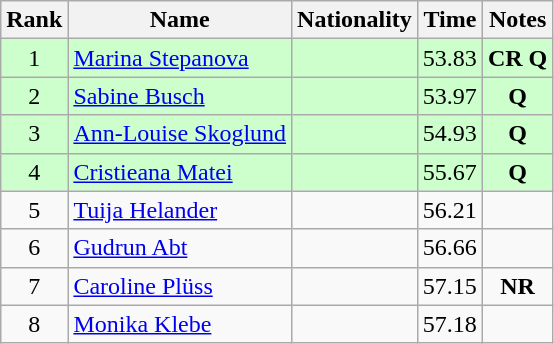<table class="wikitable sortable" style="text-align:center">
<tr>
<th>Rank</th>
<th>Name</th>
<th>Nationality</th>
<th>Time</th>
<th>Notes</th>
</tr>
<tr bgcolor=ccffcc>
<td>1</td>
<td align=left><a href='#'>Marina Stepanova</a></td>
<td align=left></td>
<td>53.83</td>
<td><strong>CR Q</strong></td>
</tr>
<tr bgcolor=ccffcc>
<td>2</td>
<td align=left><a href='#'>Sabine Busch</a></td>
<td align=left></td>
<td>53.97</td>
<td><strong>Q</strong></td>
</tr>
<tr bgcolor=ccffcc>
<td>3</td>
<td align=left><a href='#'>Ann-Louise Skoglund</a></td>
<td align=left></td>
<td>54.93</td>
<td><strong>Q</strong></td>
</tr>
<tr bgcolor=ccffcc>
<td>4</td>
<td align=left><a href='#'>Cristieana Matei</a></td>
<td align=left></td>
<td>55.67</td>
<td><strong>Q</strong></td>
</tr>
<tr>
<td>5</td>
<td align=left><a href='#'>Tuija Helander</a></td>
<td align=left></td>
<td>56.21</td>
<td></td>
</tr>
<tr>
<td>6</td>
<td align=left><a href='#'>Gudrun Abt</a></td>
<td align=left></td>
<td>56.66</td>
<td></td>
</tr>
<tr>
<td>7</td>
<td align=left><a href='#'>Caroline Plüss</a></td>
<td align=left></td>
<td>57.15</td>
<td><strong>NR</strong></td>
</tr>
<tr>
<td>8</td>
<td align=left><a href='#'>Monika Klebe</a></td>
<td align=left></td>
<td>57.18</td>
<td></td>
</tr>
</table>
